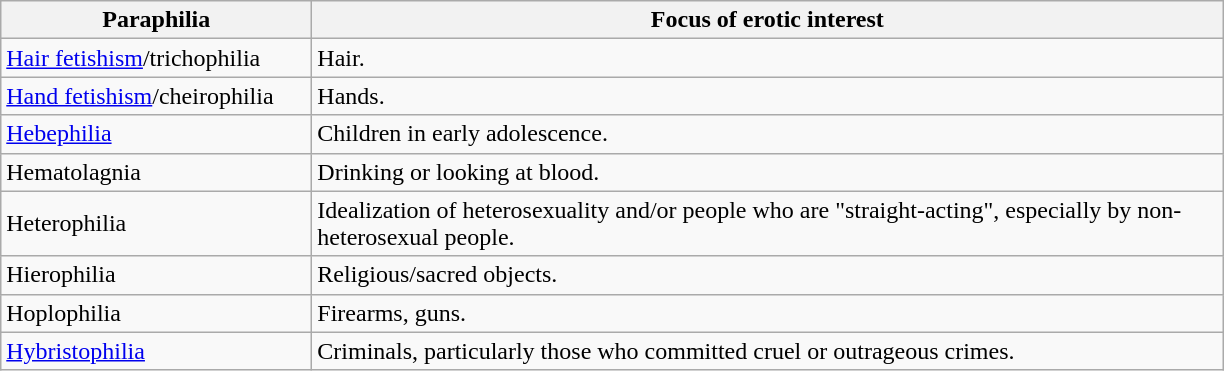<table class="wikitable sortable" border="1">
<tr>
<th width="200px">Paraphilia</th>
<th width="600px">Focus of erotic interest</th>
</tr>
<tr>
<td><a href='#'>Hair fetishism</a>/trichophilia</td>
<td>Hair.</td>
</tr>
<tr>
<td><a href='#'>Hand fetishism</a>/cheirophilia</td>
<td>Hands.</td>
</tr>
<tr>
<td><a href='#'>Hebephilia</a></td>
<td>Children in early adolescence.</td>
</tr>
<tr>
<td>Hematolagnia</td>
<td>Drinking or looking at blood.</td>
</tr>
<tr>
<td>Heterophilia</td>
<td>Idealization of heterosexuality and/or people who are "straight-acting", especially by non-heterosexual people.</td>
</tr>
<tr>
<td>Hierophilia</td>
<td>Religious/sacred objects.</td>
</tr>
<tr>
<td>Hoplophilia</td>
<td>Firearms, guns.</td>
</tr>
<tr>
<td><a href='#'>Hybristophilia</a></td>
<td>Criminals, particularly those who committed cruel or outrageous crimes.</td>
</tr>
</table>
